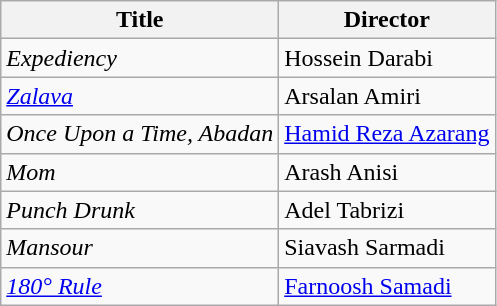<table class="wikitable sortable">
<tr>
<th>Title</th>
<th>Director</th>
</tr>
<tr>
<td><em>Expediency</em></td>
<td>Hossein Darabi</td>
</tr>
<tr>
<td><em><a href='#'>Zalava</a></em></td>
<td>Arsalan Amiri</td>
</tr>
<tr>
<td><em>Once Upon a Time, Abadan</em></td>
<td><a href='#'>Hamid Reza Azarang</a></td>
</tr>
<tr>
<td><em>Mom</em></td>
<td>Arash Anisi</td>
</tr>
<tr>
<td><em>Punch Drunk</em></td>
<td>Adel Tabrizi</td>
</tr>
<tr>
<td><em>Mansour</em></td>
<td>Siavash Sarmadi</td>
</tr>
<tr>
<td><em><a href='#'>180° Rule</a></em></td>
<td><a href='#'>Farnoosh Samadi</a></td>
</tr>
</table>
